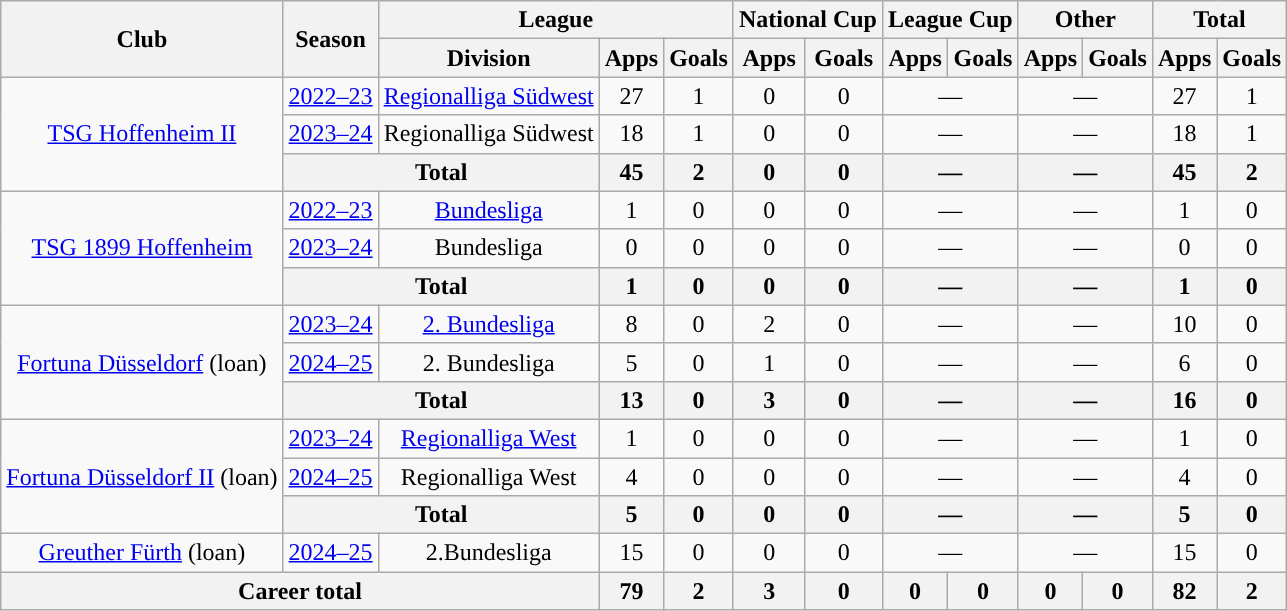<table class=wikitable style=text-align:center>
<tr>
<th rowspan=2>Club</th>
<th rowspan=2>Season</th>
<th colspan=3>League</th>
<th colspan=2>National Cup</th>
<th colspan=2>League Cup</th>
<th colspan=2>Other</th>
<th colspan=2>Total</th>
</tr>
<tr>
<th>Division</th>
<th>Apps</th>
<th>Goals</th>
<th>Apps</th>
<th>Goals</th>
<th>Apps</th>
<th>Goals</th>
<th>Apps</th>
<th>Goals</th>
<th>Apps</th>
<th>Goals</th>
</tr>
<tr>
<td rowspan="3"><a href='#'>TSG Hoffenheim II</a></td>
<td><a href='#'>2022–23</a></td>
<td><a href='#'>Regionalliga Südwest</a></td>
<td>27</td>
<td>1</td>
<td>0</td>
<td>0</td>
<td colspan="2">—</td>
<td colspan="2">—</td>
<td>27</td>
<td>1</td>
</tr>
<tr>
<td><a href='#'>2023–24</a></td>
<td>Regionalliga Südwest</td>
<td>18</td>
<td>1</td>
<td>0</td>
<td>0</td>
<td colspan="2">—</td>
<td colspan="2">—</td>
<td>18</td>
<td>1</td>
</tr>
<tr>
<th colspan="2">Total</th>
<th>45</th>
<th>2</th>
<th>0</th>
<th>0</th>
<th colspan="2">—</th>
<th colspan="2">—</th>
<th>45</th>
<th>2</th>
</tr>
<tr>
<td rowspan="3"><a href='#'>TSG 1899 Hoffenheim</a></td>
<td><a href='#'>2022–23</a></td>
<td><a href='#'>Bundesliga</a></td>
<td>1</td>
<td>0</td>
<td>0</td>
<td>0</td>
<td colspan="2">—</td>
<td colspan="2">—</td>
<td>1</td>
<td>0</td>
</tr>
<tr>
<td><a href='#'>2023–24</a></td>
<td>Bundesliga</td>
<td>0</td>
<td>0</td>
<td>0</td>
<td>0</td>
<td colspan="2">—</td>
<td colspan="2">—</td>
<td>0</td>
<td>0</td>
</tr>
<tr>
<th colspan="2">Total</th>
<th>1</th>
<th>0</th>
<th>0</th>
<th>0</th>
<th colspan="2">—</th>
<th colspan="2">—</th>
<th>1</th>
<th>0</th>
</tr>
<tr>
<td rowspan="3"><a href='#'>Fortuna Düsseldorf</a> (loan)</td>
<td><a href='#'>2023–24</a></td>
<td><a href='#'>2. Bundesliga</a></td>
<td>8</td>
<td>0</td>
<td>2</td>
<td>0</td>
<td colspan="2">—</td>
<td colspan="2">—</td>
<td>10</td>
<td>0</td>
</tr>
<tr>
<td><a href='#'>2024–25</a></td>
<td>2. Bundesliga</td>
<td>5</td>
<td>0</td>
<td>1</td>
<td>0</td>
<td colspan="2">—</td>
<td colspan="2">—</td>
<td>6</td>
<td>0</td>
</tr>
<tr>
<th colspan="2">Total</th>
<th>13</th>
<th>0</th>
<th>3</th>
<th>0</th>
<th colspan="2">—</th>
<th colspan="2">—</th>
<th>16</th>
<th>0</th>
</tr>
<tr>
<td rowspan="3"><a href='#'>Fortuna Düsseldorf II</a> (loan)</td>
<td><a href='#'>2023–24</a></td>
<td><a href='#'>Regionalliga West</a></td>
<td>1</td>
<td>0</td>
<td>0</td>
<td>0</td>
<td colspan="2">—</td>
<td colspan="2">—</td>
<td>1</td>
<td>0</td>
</tr>
<tr>
<td><a href='#'>2024–25</a></td>
<td>Regionalliga West</td>
<td>4</td>
<td>0</td>
<td>0</td>
<td>0</td>
<td colspan="2">—</td>
<td colspan="2">—</td>
<td>4</td>
<td>0</td>
</tr>
<tr>
<th colspan="2">Total</th>
<th>5</th>
<th>0</th>
<th>0</th>
<th>0</th>
<th colspan="2">—</th>
<th colspan="2">—</th>
<th>5</th>
<th>0</th>
</tr>
<tr>
<td><a href='#'>Greuther Fürth</a> (loan)</td>
<td><a href='#'>2024–25</a></td>
<td>2.Bundesliga</td>
<td>15</td>
<td>0</td>
<td>0</td>
<td>0</td>
<td colspan="2">—</td>
<td colspan="2">—</td>
<td>15</td>
<td>0</td>
</tr>
<tr>
<th colspan="3">Career total</th>
<th>79</th>
<th>2</th>
<th>3</th>
<th>0</th>
<th>0</th>
<th>0</th>
<th>0</th>
<th>0</th>
<th>82</th>
<th>2</th>
</tr>
</table>
